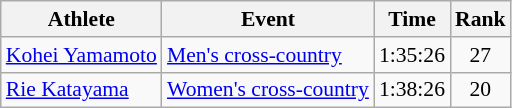<table class="wikitable" style="font-size:90%">
<tr>
<th>Athlete</th>
<th>Event</th>
<th>Time</th>
<th>Rank</th>
</tr>
<tr align=center>
<td align=left><a href='#'>Kohei Yamamoto</a></td>
<td align=left><a href='#'>Men's cross-country</a></td>
<td>1:35:26</td>
<td>27</td>
</tr>
<tr align=center>
<td align=left><a href='#'>Rie Katayama</a></td>
<td align=left><a href='#'>Women's cross-country</a></td>
<td>1:38:26</td>
<td>20</td>
</tr>
</table>
